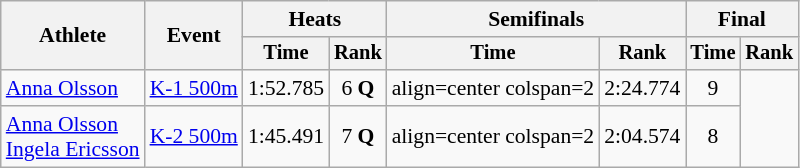<table class="wikitable" style="font-size:90%">
<tr>
<th rowspan=2>Athlete</th>
<th rowspan=2>Event</th>
<th colspan=2>Heats</th>
<th colspan=2>Semifinals</th>
<th colspan=2>Final</th>
</tr>
<tr style="font-size:95%">
<th>Time</th>
<th>Rank</th>
<th>Time</th>
<th>Rank</th>
<th>Time</th>
<th>Rank</th>
</tr>
<tr>
<td align=left><a href='#'>Anna Olsson</a></td>
<td align=left><a href='#'>K-1 500m</a></td>
<td align=center>1:52.785</td>
<td align=center>6 <strong>Q</strong></td>
<td>align=center colspan=2 </td>
<td align=center>2:24.774</td>
<td align=center>9</td>
</tr>
<tr>
<td align=left><a href='#'>Anna Olsson</a><br> <a href='#'>Ingela Ericsson</a></td>
<td align=left><a href='#'>K-2 500m</a></td>
<td align=center>1:45.491</td>
<td align=center>7 <strong>Q</strong></td>
<td>align=center colspan=2 </td>
<td align=center>2:04.574</td>
<td align=center>8</td>
</tr>
</table>
